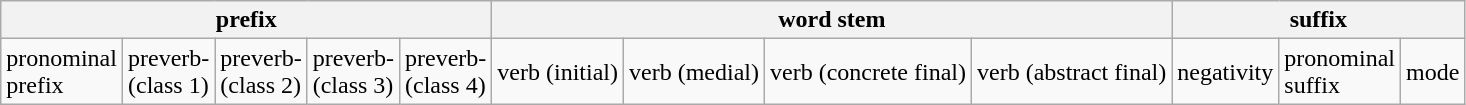<table class="wikitable">
<tr>
<th colspan=5>prefix</th>
<th colspan=4>word stem</th>
<th colspan=3>suffix</th>
</tr>
<tr>
<td>pronominal<br>prefix</td>
<td>preverb-<br>(class 1)</td>
<td>preverb-<br>(class 2)</td>
<td>preverb-<br>(class 3)</td>
<td>preverb-<br>(class 4)</td>
<td>verb (initial)</td>
<td>verb (medial)</td>
<td>verb (concrete final)</td>
<td>verb (abstract final)</td>
<td>negativity</td>
<td>pronominal<br>suffix</td>
<td>mode</td>
</tr>
</table>
